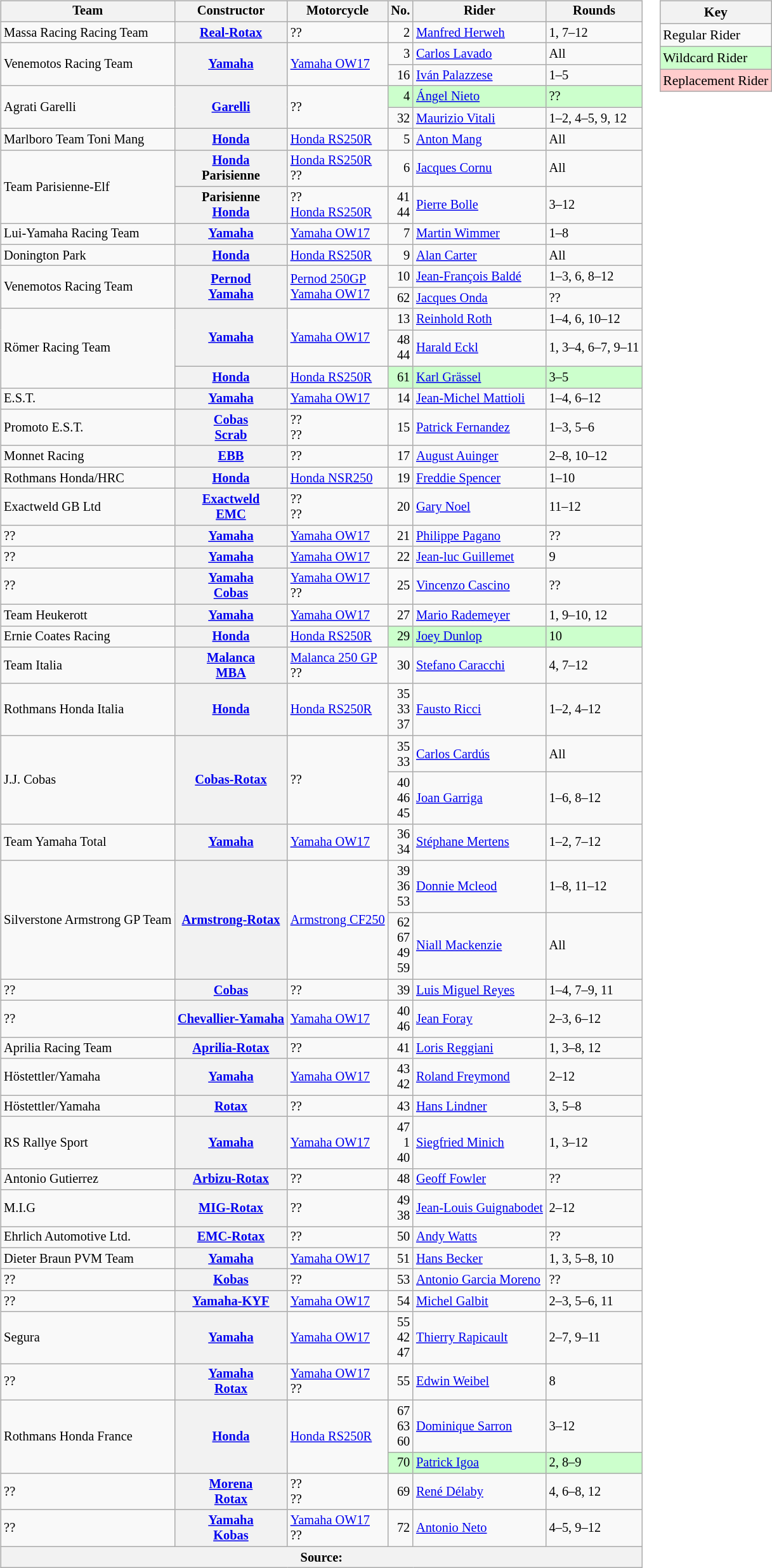<table>
<tr>
<td><br><table class="wikitable" style="font-size: 85%;">
<tr>
<th>Team</th>
<th>Constructor</th>
<th>Motorcycle</th>
<th>No.</th>
<th>Rider</th>
<th>Rounds</th>
</tr>
<tr>
<td>Massa Racing Racing Team</td>
<th><a href='#'>Real-Rotax</a></th>
<td>??</td>
<td align="right">2</td>
<td> <a href='#'>Manfred Herweh</a></td>
<td>1, 7–12</td>
</tr>
<tr>
<td rowspan=2>Venemotos Racing Team</td>
<th rowspan=2><a href='#'>Yamaha</a></th>
<td rowspan=2><a href='#'>Yamaha OW17</a></td>
<td align="right">3</td>
<td> <a href='#'>Carlos Lavado</a></td>
<td>All</td>
</tr>
<tr>
<td align="right">16</td>
<td> <a href='#'>Iván Palazzese</a></td>
<td>1–5</td>
</tr>
<tr>
<td rowspan=2>Agrati Garelli</td>
<th rowspan=2><a href='#'>Garelli</a></th>
<td rowspan=2>??</td>
<td align="right" style="background-color:#ccffcc">4</td>
<td style="background-color:#ccffcc"> <a href='#'>Ángel Nieto</a></td>
<td style="background-color:#ccffcc">??</td>
</tr>
<tr>
<td align="right">32</td>
<td> <a href='#'>Maurizio Vitali</a></td>
<td>1–2, 4–5, 9, 12</td>
</tr>
<tr>
<td>Marlboro Team Toni Mang</td>
<th><a href='#'>Honda</a></th>
<td><a href='#'>Honda RS250R</a></td>
<td align="right">5</td>
<td> <a href='#'>Anton Mang</a></td>
<td>All</td>
</tr>
<tr>
<td rowspan=2>Team Parisienne-Elf</td>
<th><a href='#'>Honda</a><br>Parisienne</th>
<td><a href='#'>Honda RS250R</a><br>??</td>
<td align="right">6</td>
<td> <a href='#'>Jacques Cornu</a></td>
<td>All</td>
</tr>
<tr>
<th>Parisienne<br><a href='#'>Honda</a></th>
<td>??<br><a href='#'>Honda RS250R</a></td>
<td align="right">41<br>44</td>
<td> <a href='#'>Pierre Bolle</a></td>
<td>3–12</td>
</tr>
<tr>
<td>Lui-Yamaha Racing Team</td>
<th><a href='#'>Yamaha</a></th>
<td><a href='#'>Yamaha OW17</a></td>
<td align="right">7</td>
<td> <a href='#'>Martin Wimmer</a></td>
<td>1–8</td>
</tr>
<tr>
<td>Donington Park</td>
<th><a href='#'>Honda</a></th>
<td><a href='#'>Honda RS250R</a></td>
<td align="right">9</td>
<td> <a href='#'>Alan Carter</a></td>
<td>All</td>
</tr>
<tr>
<td rowspan=2>Venemotos Racing Team</td>
<th rowspan=2><a href='#'>Pernod</a><br><a href='#'>Yamaha</a></th>
<td rowspan=2><a href='#'>Pernod 250GP</a><br><a href='#'>Yamaha OW17</a></td>
<td align="right">10</td>
<td> <a href='#'>Jean-François Baldé</a></td>
<td>1–3, 6, 8–12</td>
</tr>
<tr>
<td align="right">62</td>
<td> <a href='#'>Jacques Onda</a></td>
<td>??</td>
</tr>
<tr>
<td rowspan=3>Römer Racing Team</td>
<th rowspan=2><a href='#'>Yamaha</a></th>
<td rowspan=2><a href='#'>Yamaha OW17</a></td>
<td align="right">13</td>
<td> <a href='#'>Reinhold Roth</a></td>
<td>1–4, 6, 10–12</td>
</tr>
<tr>
<td align="right">48<br>44</td>
<td> <a href='#'>Harald Eckl</a></td>
<td>1, 3–4, 6–7, 9–11</td>
</tr>
<tr>
<th><a href='#'>Honda</a></th>
<td><a href='#'>Honda RS250R</a></td>
<td align="right" style="background-color:#ccffcc">61</td>
<td style="background-color:#ccffcc"> <a href='#'>Karl Grässel</a></td>
<td style="background-color:#ccffcc">3–5</td>
</tr>
<tr>
<td>E.S.T.</td>
<th><a href='#'>Yamaha</a></th>
<td><a href='#'>Yamaha OW17</a></td>
<td align="right">14</td>
<td> <a href='#'>Jean-Michel Mattioli</a></td>
<td>1–4, 6–12</td>
</tr>
<tr>
<td>Promoto E.S.T.</td>
<th><a href='#'>Cobas</a><br><a href='#'>Scrab</a></th>
<td>??<br>??</td>
<td align="right">15</td>
<td> <a href='#'>Patrick Fernandez</a></td>
<td>1–3, 5–6</td>
</tr>
<tr>
<td>Monnet Racing</td>
<th><a href='#'>EBB</a></th>
<td>??</td>
<td align="right">17</td>
<td> <a href='#'>August Auinger</a></td>
<td>2–8, 10–12</td>
</tr>
<tr>
<td>Rothmans Honda/HRC</td>
<th><a href='#'>Honda</a></th>
<td><a href='#'>Honda NSR250</a></td>
<td align="right">19</td>
<td> <a href='#'>Freddie Spencer</a></td>
<td>1–10</td>
</tr>
<tr>
<td>Exactweld GB Ltd</td>
<th><a href='#'>Exactweld</a><br><a href='#'>EMC</a></th>
<td>??<br>??</td>
<td align="right">20</td>
<td> <a href='#'>Gary Noel</a></td>
<td>11–12</td>
</tr>
<tr>
<td>??</td>
<th><a href='#'>Yamaha</a></th>
<td><a href='#'>Yamaha OW17</a></td>
<td align="right">21</td>
<td> <a href='#'>Philippe Pagano</a></td>
<td>??</td>
</tr>
<tr>
<td>??</td>
<th><a href='#'>Yamaha</a></th>
<td><a href='#'>Yamaha OW17</a></td>
<td align="right">22</td>
<td> <a href='#'>Jean-luc Guillemet</a></td>
<td>9</td>
</tr>
<tr>
<td>??</td>
<th><a href='#'>Yamaha</a><br><a href='#'>Cobas</a></th>
<td><a href='#'>Yamaha OW17</a><br>??</td>
<td align="right">25</td>
<td> <a href='#'>Vincenzo Cascino</a></td>
<td>??</td>
</tr>
<tr>
<td>Team Heukerott</td>
<th><a href='#'>Yamaha</a></th>
<td><a href='#'>Yamaha OW17</a></td>
<td align="right">27</td>
<td> <a href='#'>Mario Rademeyer</a></td>
<td>1, 9–10, 12</td>
</tr>
<tr>
<td>Ernie Coates Racing</td>
<th><a href='#'>Honda</a></th>
<td><a href='#'>Honda RS250R</a></td>
<td align="right" style="background-color:#ccffcc">29</td>
<td style="background-color:#ccffcc"> <a href='#'>Joey Dunlop</a></td>
<td style="background-color:#ccffcc">10</td>
</tr>
<tr>
<td>Team Italia</td>
<th><a href='#'>Malanca</a><br><a href='#'>MBA</a></th>
<td><a href='#'>Malanca 250 GP</a><br>??</td>
<td align="right">30</td>
<td> <a href='#'>Stefano Caracchi</a></td>
<td>4, 7–12</td>
</tr>
<tr>
<td>Rothmans Honda Italia</td>
<th><a href='#'>Honda</a></th>
<td><a href='#'>Honda RS250R</a></td>
<td align="right">35<br>33<br>37</td>
<td> <a href='#'>Fausto Ricci</a></td>
<td>1–2, 4–12</td>
</tr>
<tr>
<td rowspan=2>J.J. Cobas</td>
<th rowspan=2><a href='#'>Cobas-Rotax</a></th>
<td rowspan=2>??</td>
<td align="right">35<br>33</td>
<td> <a href='#'>Carlos Cardús</a></td>
<td>All</td>
</tr>
<tr>
<td align="right">40<br>46<br>45</td>
<td> <a href='#'>Joan Garriga</a></td>
<td>1–6, 8–12</td>
</tr>
<tr>
<td>Team Yamaha Total</td>
<th><a href='#'>Yamaha</a></th>
<td><a href='#'>Yamaha OW17</a></td>
<td align="right">36<br>34</td>
<td> <a href='#'>Stéphane Mertens</a></td>
<td>1–2, 7–12</td>
</tr>
<tr>
<td rowspan=2>Silverstone Armstrong GP Team</td>
<th rowspan=2><a href='#'>Armstrong-Rotax</a></th>
<td rowspan=2><a href='#'>Armstrong CF250</a></td>
<td align="right">39<br>36<br>53</td>
<td> <a href='#'>Donnie Mcleod</a></td>
<td>1–8, 11–12</td>
</tr>
<tr>
<td align="right">62<br>67<br>49<br>59</td>
<td> <a href='#'>Niall Mackenzie</a></td>
<td>All</td>
</tr>
<tr>
<td>??</td>
<th><a href='#'>Cobas</a></th>
<td>??</td>
<td align="right">39</td>
<td> <a href='#'>Luis Miguel Reyes</a></td>
<td>1–4, 7–9, 11</td>
</tr>
<tr>
<td>??</td>
<th><a href='#'>Chevallier-Yamaha</a></th>
<td><a href='#'>Yamaha OW17</a></td>
<td align="right">40<br>46</td>
<td> <a href='#'>Jean Foray</a></td>
<td>2–3, 6–12</td>
</tr>
<tr>
<td>Aprilia Racing Team</td>
<th><a href='#'>Aprilia-Rotax</a></th>
<td>??</td>
<td align="right">41</td>
<td> <a href='#'>Loris Reggiani</a></td>
<td>1, 3–8, 12</td>
</tr>
<tr>
<td>Höstettler/Yamaha</td>
<th><a href='#'>Yamaha</a></th>
<td><a href='#'>Yamaha OW17</a></td>
<td align="right">43<br>42</td>
<td> <a href='#'>Roland Freymond</a></td>
<td>2–12</td>
</tr>
<tr>
<td>Höstettler/Yamaha</td>
<th><a href='#'>Rotax</a></th>
<td>??</td>
<td align="right">43</td>
<td> <a href='#'>Hans Lindner</a></td>
<td>3, 5–8</td>
</tr>
<tr>
<td>RS Rallye Sport</td>
<th><a href='#'>Yamaha</a></th>
<td><a href='#'>Yamaha OW17</a></td>
<td align="right">47<br>1<br>40</td>
<td> <a href='#'>Siegfried Minich</a></td>
<td>1, 3–12</td>
</tr>
<tr>
<td>Antonio Gutierrez</td>
<th><a href='#'>Arbizu-Rotax</a></th>
<td>??</td>
<td align="right">48</td>
<td> <a href='#'>Geoff Fowler</a></td>
<td>??</td>
</tr>
<tr>
<td>M.I.G</td>
<th><a href='#'>MIG-Rotax</a></th>
<td>??</td>
<td align="right">49<br>38</td>
<td> <a href='#'>Jean-Louis Guignabodet</a></td>
<td>2–12</td>
</tr>
<tr>
<td>Ehrlich Automotive Ltd.</td>
<th><a href='#'>EMC-Rotax</a></th>
<td>??</td>
<td align="right">50</td>
<td> <a href='#'>Andy Watts</a></td>
<td>??</td>
</tr>
<tr>
<td>Dieter Braun PVM Team</td>
<th><a href='#'>Yamaha</a></th>
<td><a href='#'>Yamaha OW17</a></td>
<td align="right">51</td>
<td> <a href='#'>Hans Becker</a></td>
<td>1, 3, 5–8, 10</td>
</tr>
<tr>
<td>??</td>
<th><a href='#'>Kobas</a></th>
<td>??</td>
<td align="right">53</td>
<td> <a href='#'>Antonio Garcia Moreno</a></td>
<td>??</td>
</tr>
<tr>
<td>??</td>
<th><a href='#'>Yamaha-KYF</a></th>
<td><a href='#'>Yamaha OW17</a></td>
<td align="right">54</td>
<td> <a href='#'>Michel Galbit</a></td>
<td>2–3, 5–6, 11</td>
</tr>
<tr>
<td>Segura</td>
<th><a href='#'>Yamaha</a></th>
<td><a href='#'>Yamaha OW17</a></td>
<td align="right">55<br>42<br>47</td>
<td> <a href='#'>Thierry Rapicault</a></td>
<td>2–7, 9–11</td>
</tr>
<tr>
<td>??</td>
<th><a href='#'>Yamaha</a><br><a href='#'>Rotax</a></th>
<td><a href='#'>Yamaha OW17</a><br>??</td>
<td align="right">55</td>
<td> <a href='#'>Edwin Weibel</a></td>
<td>8</td>
</tr>
<tr>
<td rowspan=2>Rothmans Honda France</td>
<th rowspan=2><a href='#'>Honda</a></th>
<td rowspan=2><a href='#'>Honda RS250R</a></td>
<td align="right">67<br>63<br>60</td>
<td> <a href='#'>Dominique Sarron</a></td>
<td>3–12</td>
</tr>
<tr style="background-color:#ccffcc">
<td align="right">70</td>
<td> <a href='#'>Patrick Igoa</a></td>
<td>2, 8–9</td>
</tr>
<tr>
<td>??</td>
<th><a href='#'>Morena</a><br><a href='#'>Rotax</a></th>
<td>??<br>??</td>
<td align="right">69</td>
<td> <a href='#'>René Délaby</a></td>
<td>4, 6–8, 12</td>
</tr>
<tr>
<td>??</td>
<th><a href='#'>Yamaha</a><br><a href='#'>Kobas</a></th>
<td><a href='#'>Yamaha OW17</a><br>??</td>
<td align="right">72</td>
<td> <a href='#'>Antonio Neto</a></td>
<td>4–5, 9–12</td>
</tr>
<tr>
<th colspan=6>Source: </th>
</tr>
</table>
</td>
<td valign="top"><br><table class="wikitable" style="font-size: 90%;">
<tr>
<th colspan=2>Key</th>
</tr>
<tr>
<td>Regular Rider</td>
</tr>
<tr style="background-color:#ccffcc">
<td>Wildcard Rider</td>
</tr>
<tr style="background-color:#ffcccc">
<td>Replacement Rider</td>
</tr>
</table>
</td>
</tr>
</table>
